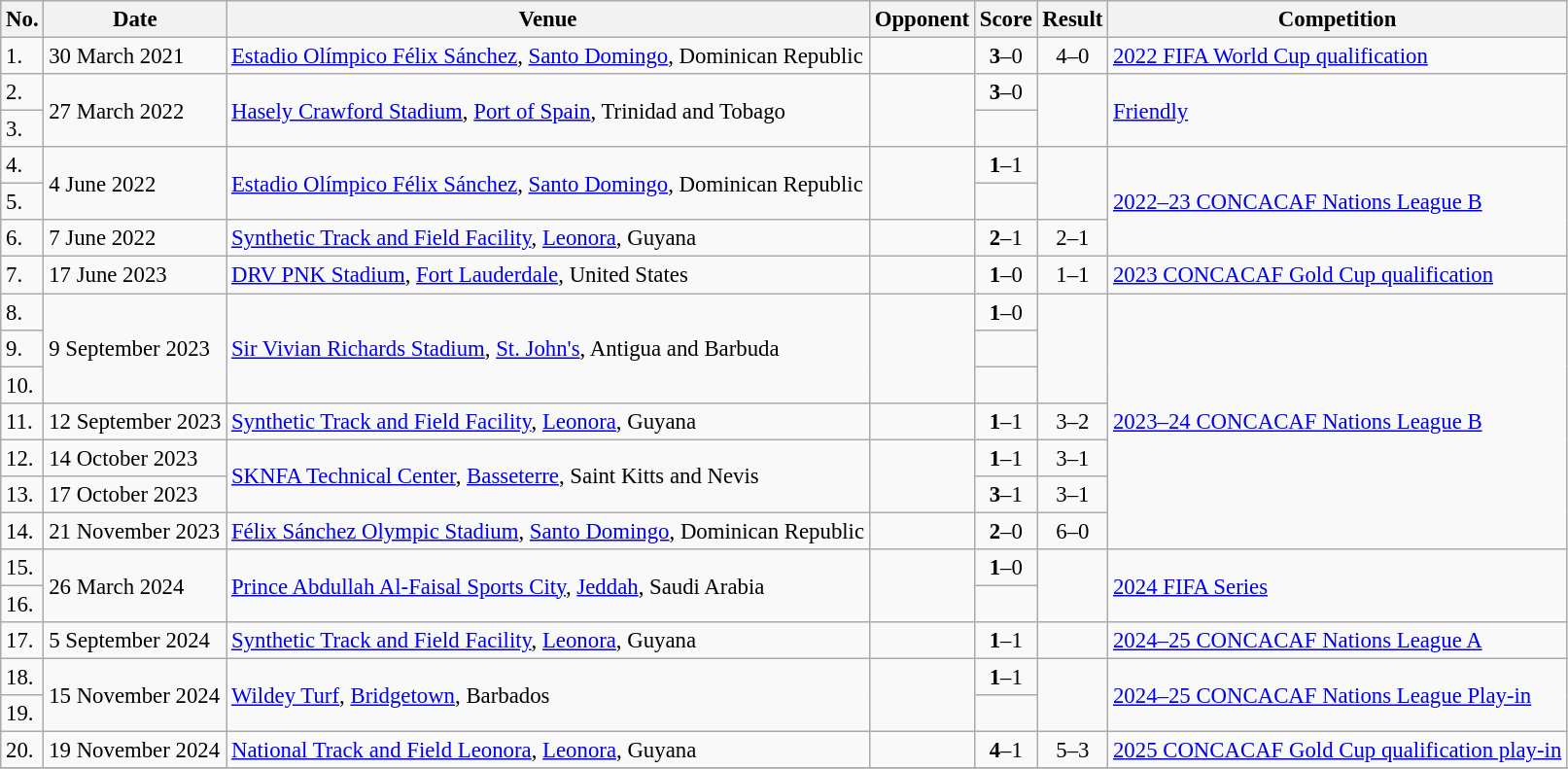<table class="wikitable" style="font-size:95%;">
<tr>
<th>No.</th>
<th>Date</th>
<th>Venue</th>
<th>Opponent</th>
<th>Score</th>
<th>Result</th>
<th>Competition</th>
</tr>
<tr>
<td>1.</td>
<td>30 March 2021</td>
<td><a href='#'>Estadio Olímpico Félix Sánchez</a>, <a href='#'>Santo Domingo</a>, Dominican Republic</td>
<td></td>
<td align=center><strong>3</strong>–0</td>
<td align=center>4–0</td>
<td><a href='#'>2022 FIFA World Cup qualification</a></td>
</tr>
<tr>
<td>2.</td>
<td rowspan=2>27 March 2022</td>
<td rowspan=2><a href='#'>Hasely Crawford Stadium</a>, <a href='#'>Port of Spain</a>, Trinidad and Tobago</td>
<td rowspan=2></td>
<td align=center><strong>3</strong>–0</td>
<td rowspan=2></td>
<td rowspan=2><a href='#'>Friendly</a></td>
</tr>
<tr>
<td>3.</td>
<td></td>
</tr>
<tr>
<td>4.</td>
<td rowspan=2>4 June 2022</td>
<td rowspan=2><a href='#'>Estadio Olímpico Félix Sánchez</a>, <a href='#'>Santo Domingo</a>, Dominican Republic</td>
<td rowspan=2></td>
<td align=center><strong>1</strong>–1</td>
<td rowspan=2></td>
<td rowspan=3><a href='#'>2022–23 CONCACAF Nations League B</a></td>
</tr>
<tr>
<td>5.</td>
<td></td>
</tr>
<tr>
<td>6.</td>
<td>7 June 2022</td>
<td><a href='#'>Synthetic Track and Field Facility</a>, <a href='#'>Leonora</a>, Guyana</td>
<td></td>
<td align=center><strong>2</strong>–1</td>
<td align=center>2–1</td>
</tr>
<tr>
<td>7.</td>
<td>17 June 2023</td>
<td><a href='#'>DRV PNK Stadium</a>, <a href='#'>Fort Lauderdale</a>, United States</td>
<td></td>
<td align=center><strong>1</strong>–0</td>
<td align=center>1–1</td>
<td><a href='#'>2023 CONCACAF Gold Cup qualification</a></td>
</tr>
<tr>
<td>8.</td>
<td rowspan=3>9 September 2023</td>
<td rowspan=3><a href='#'>Sir Vivian Richards Stadium</a>, <a href='#'>St. John's</a>, Antigua and Barbuda</td>
<td rowspan=3></td>
<td align=center><strong>1</strong>–0</td>
<td rowspan=3></td>
<td rowspan=7><a href='#'>2023–24 CONCACAF Nations League B</a></td>
</tr>
<tr>
<td>9.</td>
<td></td>
</tr>
<tr>
<td>10.</td>
<td></td>
</tr>
<tr>
<td>11.</td>
<td>12 September 2023</td>
<td><a href='#'>Synthetic Track and Field Facility</a>, <a href='#'>Leonora</a>, Guyana</td>
<td></td>
<td align=center><strong>1</strong>–1</td>
<td align=center>3–2</td>
</tr>
<tr>
<td>12.</td>
<td>14 October 2023</td>
<td rowspan=2><a href='#'>SKNFA Technical Center</a>, <a href='#'>Basseterre</a>, Saint Kitts and Nevis</td>
<td rowspan=2></td>
<td align=center><strong>1</strong>–1</td>
<td align=center>3–1</td>
</tr>
<tr>
<td>13.</td>
<td>17 October 2023</td>
<td align=center><strong>3</strong>–1</td>
<td align=center>3–1</td>
</tr>
<tr>
<td>14.</td>
<td>21 November 2023</td>
<td><a href='#'>Félix Sánchez Olympic Stadium</a>, <a href='#'>Santo Domingo</a>, Dominican Republic</td>
<td></td>
<td align=center><strong>2</strong>–0</td>
<td align=center>6–0</td>
</tr>
<tr>
<td>15.</td>
<td rowspan=2>26 March 2024</td>
<td rowspan=2><a href='#'>Prince Abdullah Al-Faisal Sports City</a>, <a href='#'>Jeddah</a>, Saudi Arabia</td>
<td rowspan=2></td>
<td align=center><strong>1</strong>–0</td>
<td rowspan=2></td>
<td rowspan=2><a href='#'>2024 FIFA Series</a></td>
</tr>
<tr>
<td>16.</td>
<td></td>
</tr>
<tr>
<td>17.</td>
<td>5 September 2024</td>
<td><a href='#'>Synthetic Track and Field Facility</a>, <a href='#'>Leonora</a>, Guyana</td>
<td></td>
<td align=center><strong>1</strong>–1</td>
<td></td>
<td><a href='#'>2024–25 CONCACAF Nations League A</a></td>
</tr>
<tr>
<td>18.</td>
<td rowspan=2>15 November 2024</td>
<td rowspan=2><a href='#'>Wildey Turf</a>, <a href='#'>Bridgetown</a>, Barbados</td>
<td rowspan=2></td>
<td align=center><strong>1</strong>–1</td>
<td rowspan=2></td>
<td rowspan=2><a href='#'>2024–25 CONCACAF Nations League Play-in</a></td>
</tr>
<tr>
<td>19.</td>
<td></td>
</tr>
<tr>
<td>20.</td>
<td>19 November 2024</td>
<td><a href='#'>National Track and Field Leonora</a>, <a href='#'>Leonora</a>, Guyana</td>
<td></td>
<td align=center><strong>4</strong>–1</td>
<td align=center>5–3</td>
<td><a href='#'>2025 CONCACAF Gold Cup qualification play-in</a></td>
</tr>
<tr>
</tr>
</table>
